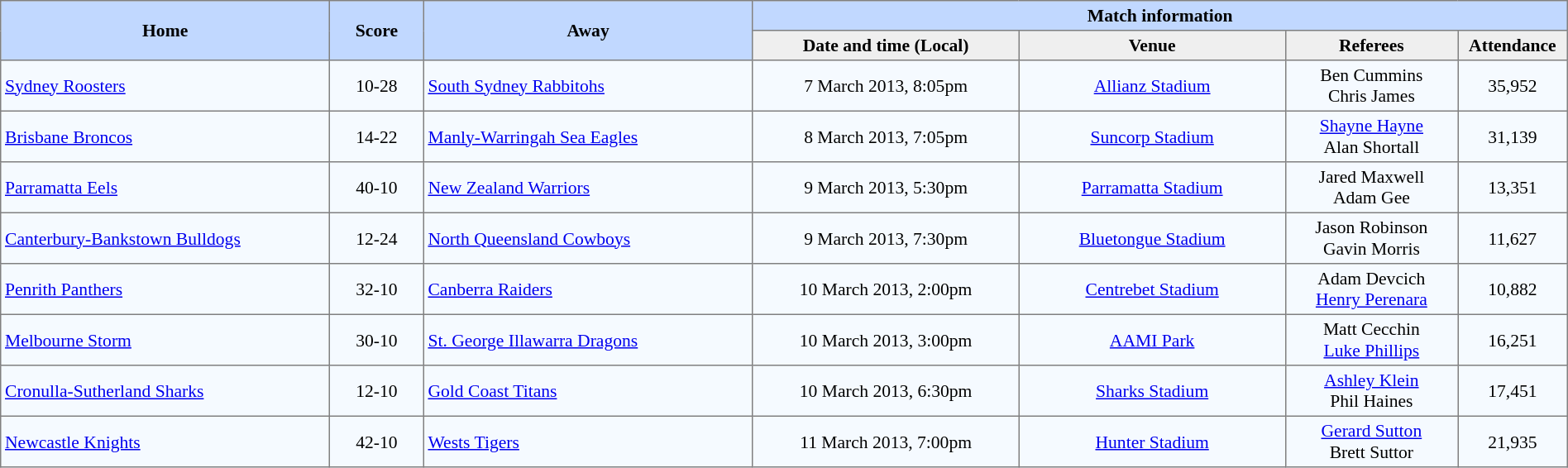<table border="1" cellpadding="3" cellspacing="0" style="border-collapse:collapse; font-size:90%; width:100%;">
<tr style="background:#c1d8ff;">
<th rowspan="2" style="width:21%;">Home</th>
<th rowspan="2" style="width:6%;">Score</th>
<th rowspan="2" style="width:21%;">Away</th>
<th colspan=6>Match information</th>
</tr>
<tr style="background:#efefef;">
<th width=17%>Date and time (Local)</th>
<th width=17%>Venue</th>
<th width=11%>Referees</th>
<th width=7%>Attendance</th>
</tr>
<tr style="text-align:center; background:#f5faff;">
<td align=left> <a href='#'>Sydney Roosters</a></td>
<td>10-28</td>
<td align=left> <a href='#'>South Sydney Rabbitohs</a></td>
<td>7 March 2013, 8:05pm</td>
<td><a href='#'>Allianz Stadium</a></td>
<td>Ben Cummins<br>Chris James</td>
<td>35,952</td>
</tr>
<tr style="text-align:center; background:#f5faff;">
<td align=left> <a href='#'>Brisbane Broncos</a></td>
<td>14-22</td>
<td align=left> <a href='#'>Manly-Warringah Sea Eagles</a></td>
<td>8 March 2013, 7:05pm</td>
<td><a href='#'>Suncorp Stadium</a></td>
<td><a href='#'>Shayne Hayne</a><br>Alan Shortall</td>
<td>31,139</td>
</tr>
<tr style="text-align:center; background:#f5faff;">
<td align=left> <a href='#'>Parramatta Eels</a></td>
<td>40-10</td>
<td align=left> <a href='#'>New Zealand Warriors</a></td>
<td>9 March 2013, 5:30pm</td>
<td><a href='#'>Parramatta Stadium</a></td>
<td>Jared Maxwell<br>Adam Gee</td>
<td>13,351</td>
</tr>
<tr style="text-align:center; background:#f5faff;">
<td align=left> <a href='#'>Canterbury-Bankstown Bulldogs</a></td>
<td>12-24</td>
<td align=left> <a href='#'>North Queensland Cowboys</a></td>
<td>9 March 2013, 7:30pm</td>
<td><a href='#'>Bluetongue Stadium</a></td>
<td>Jason Robinson<br>Gavin Morris</td>
<td>11,627</td>
</tr>
<tr style="text-align:center; background:#f5faff;">
<td align=left> <a href='#'>Penrith Panthers</a></td>
<td>32-10</td>
<td align=left> <a href='#'>Canberra Raiders</a></td>
<td>10 March 2013, 2:00pm</td>
<td><a href='#'>Centrebet Stadium</a></td>
<td>Adam Devcich<br><a href='#'>Henry Perenara</a></td>
<td>10,882</td>
</tr>
<tr style="text-align:center; background:#f5faff;">
<td align=left> <a href='#'>Melbourne Storm</a></td>
<td>30-10</td>
<td align=left> <a href='#'>St. George Illawarra Dragons</a></td>
<td>10 March 2013, 3:00pm</td>
<td><a href='#'>AAMI Park</a></td>
<td>Matt Cecchin<br><a href='#'>Luke Phillips</a></td>
<td>16,251</td>
</tr>
<tr style="text-align:center; background:#f5faff;">
<td align=left> <a href='#'>Cronulla-Sutherland Sharks</a></td>
<td>12-10</td>
<td align=left> <a href='#'>Gold Coast Titans</a></td>
<td>10 March 2013, 6:30pm</td>
<td><a href='#'>Sharks Stadium</a></td>
<td><a href='#'>Ashley Klein</a><br>Phil Haines</td>
<td>17,451</td>
</tr>
<tr style="text-align:center; background:#f5faff;">
<td align=left> <a href='#'>Newcastle Knights</a></td>
<td>42-10</td>
<td align=left> <a href='#'>Wests Tigers</a></td>
<td>11 March 2013, 7:00pm</td>
<td><a href='#'>Hunter Stadium</a></td>
<td><a href='#'>Gerard Sutton</a><br>Brett Suttor</td>
<td>21,935</td>
</tr>
</table>
